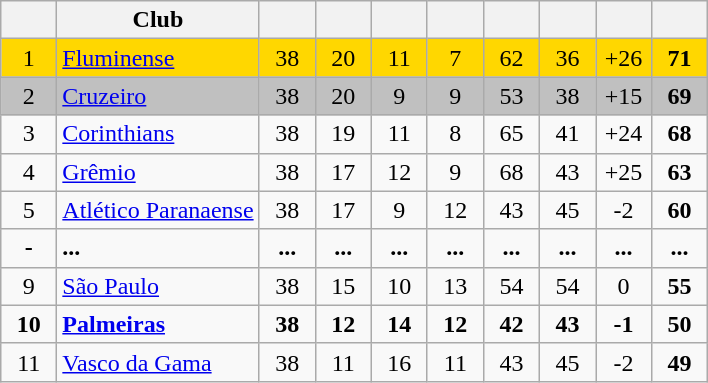<table class="wikitable" style="text-align:center">
<tr>
<th width=30></th>
<th>Club</th>
<th width=30></th>
<th width=30></th>
<th width=30></th>
<th width=30></th>
<th width=30></th>
<th width=30></th>
<th width=30></th>
<th width=30></th>
</tr>
<tr bgcolor="gold">
<td>1</td>
<td align=left><a href='#'>Fluminense</a></td>
<td>38</td>
<td>20</td>
<td>11</td>
<td>7</td>
<td>62</td>
<td>36</td>
<td>+26</td>
<td><strong>71</strong></td>
</tr>
<tr bgcolor="silver">
<td>2</td>
<td align=left><a href='#'>Cruzeiro</a></td>
<td>38</td>
<td>20</td>
<td>9</td>
<td>9</td>
<td>53</td>
<td>38</td>
<td>+15</td>
<td><strong>69</strong></td>
</tr>
<tr>
<td>3</td>
<td align=left><a href='#'>Corinthians</a></td>
<td>38</td>
<td>19</td>
<td>11</td>
<td>8</td>
<td>65</td>
<td>41</td>
<td>+24</td>
<td><strong>68</strong></td>
</tr>
<tr>
<td>4</td>
<td align=left><a href='#'>Grêmio</a></td>
<td>38</td>
<td>17</td>
<td>12</td>
<td>9</td>
<td>68</td>
<td>43</td>
<td>+25</td>
<td><strong>63</strong></td>
</tr>
<tr>
<td>5</td>
<td align=left><a href='#'>Atlético Paranaense</a></td>
<td>38</td>
<td>17</td>
<td>9</td>
<td>12</td>
<td>43</td>
<td>45</td>
<td>-2</td>
<td><strong>60</strong></td>
</tr>
<tr>
<td><strong>-</strong></td>
<td align=left><strong>...</strong></td>
<td><strong>...</strong></td>
<td><strong>...</strong></td>
<td><strong>...</strong></td>
<td><strong>...</strong></td>
<td><strong>...</strong></td>
<td><strong>...</strong></td>
<td><strong>...</strong></td>
<td><strong>...</strong></td>
</tr>
<tr>
<td>9</td>
<td align=left><a href='#'>São Paulo</a></td>
<td>38</td>
<td>15</td>
<td>10</td>
<td>13</td>
<td>54</td>
<td>54</td>
<td>0</td>
<td><strong>55</strong></td>
</tr>
<tr>
<td><strong>10</strong></td>
<td align=left><strong><a href='#'>Palmeiras</a></strong></td>
<td><strong>38</strong></td>
<td><strong>12</strong></td>
<td><strong>14</strong></td>
<td><strong>12</strong></td>
<td><strong>42</strong></td>
<td><strong>43</strong></td>
<td><strong>-1</strong></td>
<td><strong>50</strong></td>
</tr>
<tr>
<td>11</td>
<td align=left><a href='#'>Vasco da Gama</a></td>
<td>38</td>
<td>11</td>
<td>16</td>
<td>11</td>
<td>43</td>
<td>45</td>
<td>-2</td>
<td><strong>49</strong></td>
</tr>
</table>
